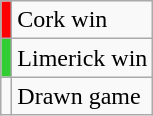<table class="wikitable">
<tr>
<td style="background-color:#FF0000"></td>
<td>Cork win</td>
</tr>
<tr>
<td style="background-color:#32CD32"></td>
<td>Limerick win</td>
</tr>
<tr>
<td></td>
<td>Drawn game</td>
</tr>
</table>
